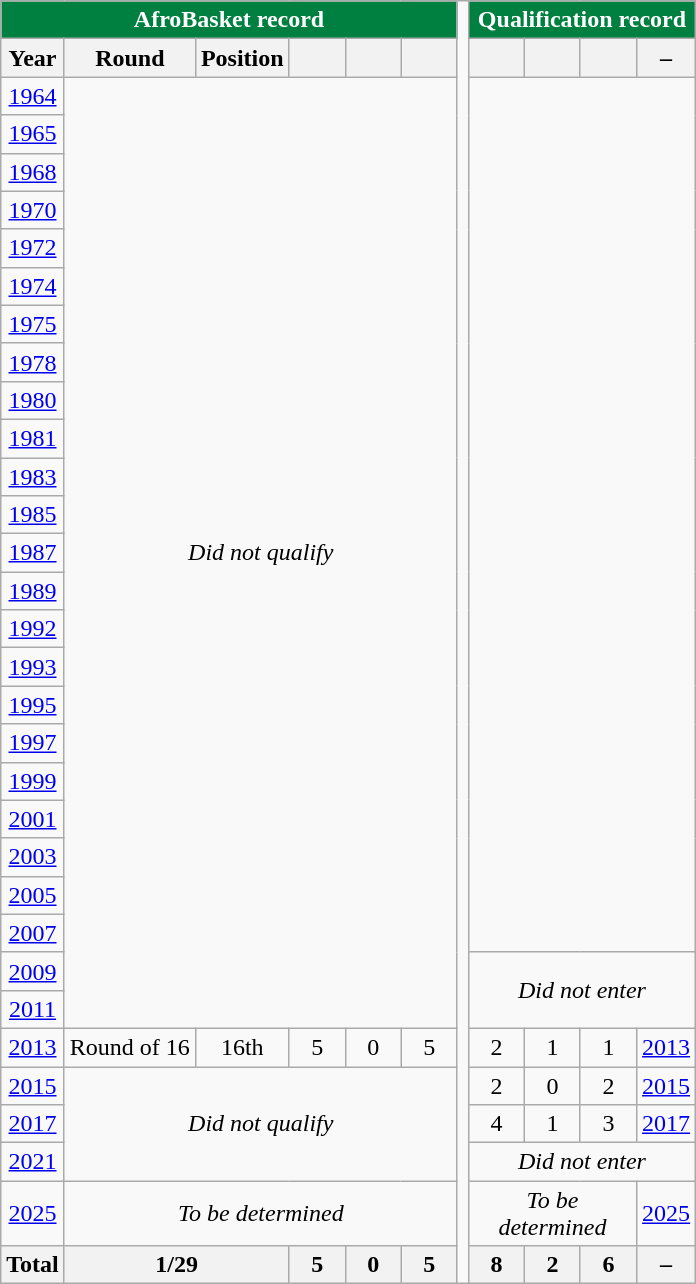<table class="wikitable" style="text-align:center;">
<tr>
<th colspan="6" style="background:#008040; color:white;">AfroBasket record</th>
<td rowspan="33"></td>
<th colspan="4" style="background:#008040; color:white;">Qualification record</th>
</tr>
<tr>
<th>Year</th>
<th>Round</th>
<th>Position</th>
<th width="30"></th>
<th width="30"></th>
<th width="30"></th>
<th width="30"></th>
<th width="30"></th>
<th width="30"></th>
<th>–</th>
</tr>
<tr>
<td> <a href='#'>1964</a></td>
<td colspan="5" rowspan="25"><em>Did not qualify</em></td>
</tr>
<tr>
<td> <a href='#'>1965</a></td>
</tr>
<tr>
<td> <a href='#'>1968</a></td>
</tr>
<tr>
<td> <a href='#'>1970</a></td>
</tr>
<tr>
<td> <a href='#'>1972</a></td>
</tr>
<tr>
<td> <a href='#'>1974</a></td>
</tr>
<tr>
<td> <a href='#'>1975</a></td>
</tr>
<tr>
<td> <a href='#'>1978</a></td>
</tr>
<tr>
<td> <a href='#'>1980</a></td>
</tr>
<tr>
<td> <a href='#'>1981</a></td>
</tr>
<tr>
<td> <a href='#'>1983</a></td>
</tr>
<tr>
<td> <a href='#'>1985</a></td>
</tr>
<tr>
<td> <a href='#'>1987</a></td>
</tr>
<tr>
<td> <a href='#'>1989</a></td>
</tr>
<tr>
<td> <a href='#'>1992</a></td>
</tr>
<tr>
<td> <a href='#'>1993</a></td>
</tr>
<tr>
<td> <a href='#'>1995</a></td>
</tr>
<tr>
<td> <a href='#'>1997</a></td>
</tr>
<tr>
<td> <a href='#'>1999</a></td>
</tr>
<tr>
<td> <a href='#'>2001</a></td>
</tr>
<tr>
<td> <a href='#'>2003</a></td>
</tr>
<tr>
<td> <a href='#'>2005</a></td>
</tr>
<tr>
<td> <a href='#'>2007</a></td>
</tr>
<tr>
<td> <a href='#'>2009</a></td>
<td colspan="4" rowspan="2"><em>Did not enter</em></td>
</tr>
<tr>
<td> <a href='#'>2011</a></td>
</tr>
<tr>
<td> <a href='#'>2013</a></td>
<td>Round of 16</td>
<td>16th</td>
<td>5</td>
<td>0</td>
<td>5</td>
<td>2</td>
<td>1</td>
<td>1</td>
<td><a href='#'>2013</a></td>
</tr>
<tr>
<td> <a href='#'>2015</a></td>
<td colspan="5" rowspan="3"><em>Did not qualify</em></td>
<td>2</td>
<td>0</td>
<td>2</td>
<td><a href='#'>2015</a></td>
</tr>
<tr>
<td>  <a href='#'>2017</a></td>
<td>4</td>
<td>1</td>
<td>3</td>
<td><a href='#'>2017</a></td>
</tr>
<tr>
<td> <a href='#'>2021</a></td>
<td colspan="4"><em>Did not enter</em></td>
</tr>
<tr>
<td> <a href='#'>2025</a></td>
<td colspan="5"><em>To be determined</em></td>
<td colspan="3"><em>To be determined</em></td>
<td><a href='#'>2025</a></td>
</tr>
<tr>
<th>Total</th>
<th colspan="2">1/29</th>
<th>5</th>
<th>0</th>
<th>5</th>
<th>8</th>
<th>2</th>
<th>6</th>
<th>–</th>
</tr>
</table>
